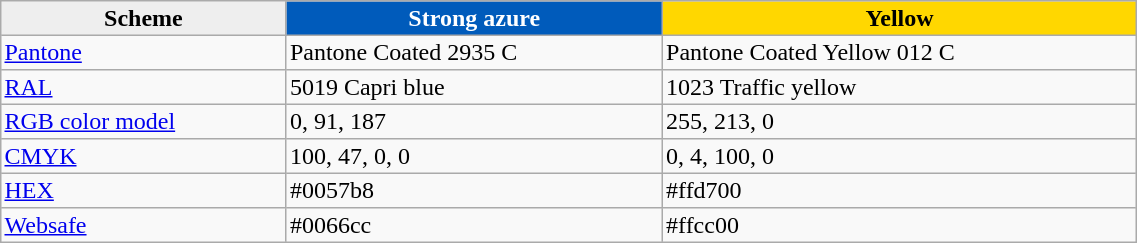<table width="60%" border="1" cellpadding="2" cellspacing="0" style="background: #f9f9f9; border: 1px solid #aaaaaa; border-collapse: collapse; white-space: nowrap; text-align: left">
<tr style="text-align: center; background: #eee">
<th>Scheme</th>
<th style="background:#005BBB;color:white">Strong azure</th>
<th style="background:#FFD700">Yellow</th>
</tr>
<tr>
<td><a href='#'>Pantone</a></td>
<td>Pantone Coated 2935 C</td>
<td>Pantone Coated Yellow 012 C</td>
</tr>
<tr>
<td><a href='#'>RAL</a></td>
<td>5019 Capri blue</td>
<td>1023 Traffic yellow</td>
</tr>
<tr>
<td><a href='#'>RGB color model</a></td>
<td>0, 91, 187</td>
<td>255, 213, 0</td>
</tr>
<tr>
<td><a href='#'>CMYK</a></td>
<td>100, 47, 0, 0</td>
<td>0, 4, 100, 0</td>
</tr>
<tr>
<td><a href='#'>HEX</a></td>
<td>#0057b8</td>
<td>#ffd700</td>
</tr>
<tr>
<td><a href='#'>Websafe</a></td>
<td>#0066cc</td>
<td>#ffcc00</td>
</tr>
</table>
